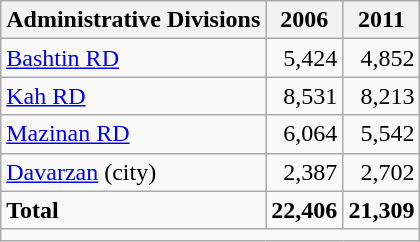<table class="wikitable">
<tr>
<th>Administrative Divisions</th>
<th>2006</th>
<th>2011</th>
</tr>
<tr>
<td><a href='#'>Bashtin RD</a></td>
<td style="text-align: right;">5,424</td>
<td style="text-align: right;">4,852</td>
</tr>
<tr>
<td><a href='#'>Kah RD</a></td>
<td style="text-align: right;">8,531</td>
<td style="text-align: right;">8,213</td>
</tr>
<tr>
<td><a href='#'>Mazinan RD</a></td>
<td style="text-align: right;">6,064</td>
<td style="text-align: right;">5,542</td>
</tr>
<tr>
<td><a href='#'>Davarzan</a> (city)</td>
<td style="text-align: right;">2,387</td>
<td style="text-align: right;">2,702</td>
</tr>
<tr>
<td><strong>Total</strong></td>
<td style="text-align: right;"><strong>22,406</strong></td>
<td style="text-align: right;"><strong>21,309</strong></td>
</tr>
<tr>
<td colspan=3></td>
</tr>
</table>
